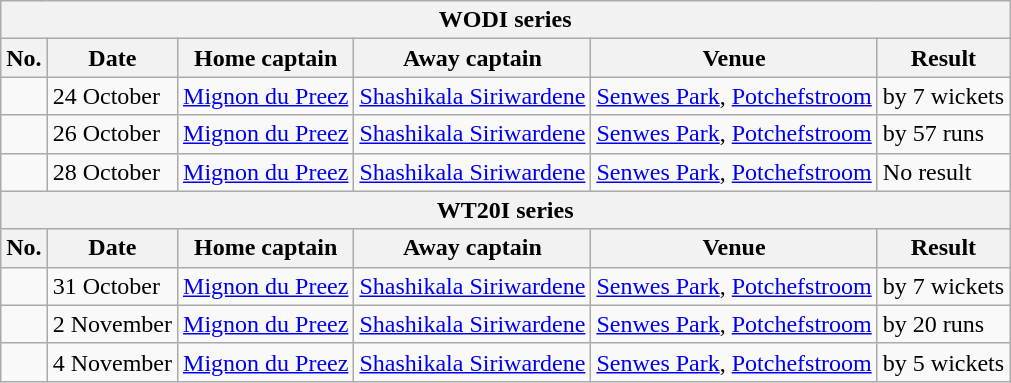<table class="wikitable">
<tr>
<th colspan="9">WODI series</th>
</tr>
<tr>
<th>No.</th>
<th>Date</th>
<th>Home captain</th>
<th>Away captain</th>
<th>Venue</th>
<th>Result</th>
</tr>
<tr>
<td></td>
<td>24 October</td>
<td><a href='#'>Mignon du Preez</a></td>
<td><a href='#'>Shashikala Siriwardene</a></td>
<td><a href='#'>Senwes Park</a>, <a href='#'>Potchefstroom</a></td>
<td> by 7 wickets</td>
</tr>
<tr>
<td></td>
<td>26 October</td>
<td><a href='#'>Mignon du Preez</a></td>
<td><a href='#'>Shashikala Siriwardene</a></td>
<td><a href='#'>Senwes Park</a>, <a href='#'>Potchefstroom</a></td>
<td> by 57 runs</td>
</tr>
<tr>
<td></td>
<td>28 October</td>
<td><a href='#'>Mignon du Preez</a></td>
<td><a href='#'>Shashikala Siriwardene</a></td>
<td><a href='#'>Senwes Park</a>, <a href='#'>Potchefstroom</a></td>
<td>No result</td>
</tr>
<tr>
<th colspan="9">WT20I series</th>
</tr>
<tr>
<th>No.</th>
<th>Date</th>
<th>Home captain</th>
<th>Away captain</th>
<th>Venue</th>
<th>Result</th>
</tr>
<tr>
<td></td>
<td>31 October</td>
<td><a href='#'>Mignon du Preez</a></td>
<td><a href='#'>Shashikala Siriwardene</a></td>
<td><a href='#'>Senwes Park</a>, <a href='#'>Potchefstroom</a></td>
<td> by 7 wickets</td>
</tr>
<tr>
<td></td>
<td>2 November</td>
<td><a href='#'>Mignon du Preez</a></td>
<td><a href='#'>Shashikala Siriwardene</a></td>
<td><a href='#'>Senwes Park</a>, <a href='#'>Potchefstroom</a></td>
<td> by 20 runs</td>
</tr>
<tr>
<td></td>
<td>4 November</td>
<td><a href='#'>Mignon du Preez</a></td>
<td><a href='#'>Shashikala Siriwardene</a></td>
<td><a href='#'>Senwes Park</a>, <a href='#'>Potchefstroom</a></td>
<td> by 5 wickets</td>
</tr>
</table>
